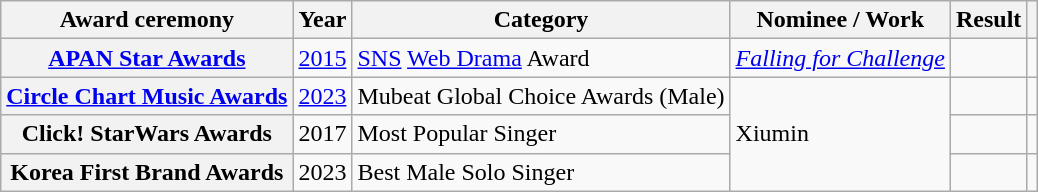<table class="wikitable plainrowheaders sortable">
<tr>
<th scope="col">Award ceremony</th>
<th scope="col">Year</th>
<th scope="col">Category</th>
<th scope="col">Nominee / Work</th>
<th scope="col">Result</th>
<th scope="col" class="unsortable"></th>
</tr>
<tr>
<th scope="row"><a href='#'>APAN Star Awards</a></th>
<td style="text-align:center"><a href='#'>2015</a></td>
<td><a href='#'>SNS</a> <a href='#'>Web Drama</a> Award</td>
<td><em><a href='#'>Falling for Challenge</a></em></td>
<td></td>
<td style="text-align:center"></td>
</tr>
<tr>
<th scope="row"><a href='#'>Circle Chart Music Awards</a></th>
<td style="text-align:center"><a href='#'>2023</a></td>
<td>Mubeat Global Choice Awards (Male)</td>
<td rowspan="3">Xiumin</td>
<td></td>
<td style="text-align:center"></td>
</tr>
<tr>
<th scope="row">Click! StarWars Awards</th>
<td style="text-align:center">2017</td>
<td>Most Popular Singer</td>
<td></td>
<td style="text-align:center"></td>
</tr>
<tr>
<th scope="row">Korea First Brand Awards</th>
<td style="text-align:center">2023</td>
<td>Best Male Solo Singer</td>
<td></td>
<td style="text-align:center"></td>
</tr>
</table>
